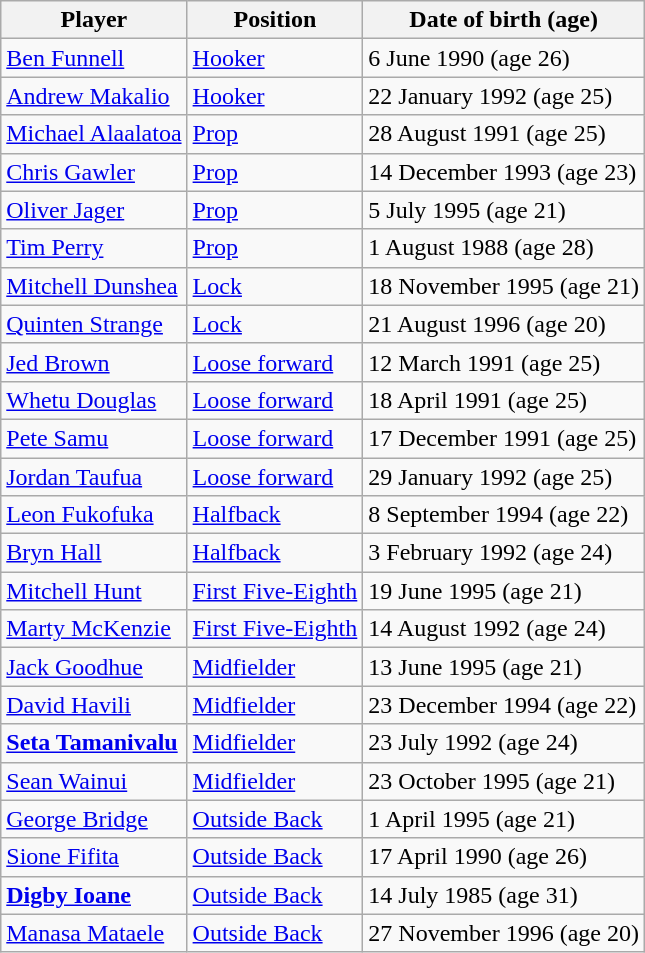<table class="wikitable">
<tr>
<th>Player</th>
<th>Position</th>
<th>Date of birth (age)</th>
</tr>
<tr>
<td><a href='#'>Ben Funnell</a></td>
<td><a href='#'>Hooker</a></td>
<td>6 June 1990 (age 26)</td>
</tr>
<tr>
<td><a href='#'>Andrew Makalio</a></td>
<td><a href='#'>Hooker</a></td>
<td>22 January 1992 (age 25)</td>
</tr>
<tr>
<td><a href='#'>Michael Alaalatoa</a></td>
<td><a href='#'>Prop</a></td>
<td>28 August 1991 (age 25)</td>
</tr>
<tr>
<td><a href='#'>Chris Gawler</a></td>
<td><a href='#'>Prop</a></td>
<td>14 December 1993 (age 23)</td>
</tr>
<tr>
<td><a href='#'>Oliver Jager</a></td>
<td><a href='#'>Prop</a></td>
<td>5 July 1995 (age 21)</td>
</tr>
<tr>
<td><a href='#'>Tim Perry</a></td>
<td><a href='#'>Prop</a></td>
<td>1 August 1988 (age 28)</td>
</tr>
<tr>
<td><a href='#'>Mitchell Dunshea</a></td>
<td><a href='#'>Lock</a></td>
<td>18 November 1995 (age 21)</td>
</tr>
<tr>
<td><a href='#'>Quinten Strange</a></td>
<td><a href='#'>Lock</a></td>
<td>21 August 1996 (age 20)</td>
</tr>
<tr>
<td><a href='#'>Jed Brown</a></td>
<td><a href='#'>Loose forward</a></td>
<td>12 March 1991 (age 25)</td>
</tr>
<tr>
<td><a href='#'>Whetu Douglas</a></td>
<td><a href='#'>Loose forward</a></td>
<td>18 April 1991 (age 25)</td>
</tr>
<tr>
<td><a href='#'>Pete Samu</a></td>
<td><a href='#'>Loose forward</a></td>
<td>17 December 1991 (age 25)</td>
</tr>
<tr>
<td><a href='#'>Jordan Taufua</a></td>
<td><a href='#'>Loose forward</a></td>
<td>29 January 1992 (age 25)</td>
</tr>
<tr>
<td><a href='#'>Leon Fukofuka</a></td>
<td><a href='#'>Halfback</a></td>
<td>8 September 1994 (age 22)</td>
</tr>
<tr>
<td><a href='#'>Bryn Hall</a></td>
<td><a href='#'>Halfback</a></td>
<td>3 February 1992 (age 24)</td>
</tr>
<tr>
<td><a href='#'>Mitchell Hunt</a></td>
<td><a href='#'>First Five-Eighth</a></td>
<td>19 June 1995 (age 21)</td>
</tr>
<tr>
<td><a href='#'>Marty McKenzie</a></td>
<td><a href='#'>First Five-Eighth</a></td>
<td>14 August 1992 (age 24)</td>
</tr>
<tr>
<td><a href='#'>Jack Goodhue</a></td>
<td><a href='#'>Midfielder</a></td>
<td>13 June 1995 (age 21)</td>
</tr>
<tr>
<td><a href='#'>David Havili</a></td>
<td><a href='#'>Midfielder</a></td>
<td>23 December 1994 (age 22)</td>
</tr>
<tr>
<td><strong><a href='#'>Seta Tamanivalu</a></strong></td>
<td><a href='#'>Midfielder</a></td>
<td>23 July 1992 (age 24)</td>
</tr>
<tr>
<td><a href='#'>Sean Wainui</a></td>
<td><a href='#'>Midfielder</a></td>
<td>23 October 1995 (age 21)</td>
</tr>
<tr>
<td><a href='#'>George Bridge</a></td>
<td><a href='#'>Outside Back</a></td>
<td>1 April 1995 (age 21)</td>
</tr>
<tr>
<td><a href='#'>Sione Fifita</a></td>
<td><a href='#'>Outside Back</a></td>
<td>17 April 1990 (age 26)</td>
</tr>
<tr>
<td><strong><a href='#'>Digby Ioane</a></strong></td>
<td><a href='#'>Outside Back</a></td>
<td>14 July 1985 (age 31)</td>
</tr>
<tr>
<td><a href='#'>Manasa Mataele</a></td>
<td><a href='#'>Outside Back</a></td>
<td>27 November 1996 (age 20)</td>
</tr>
</table>
